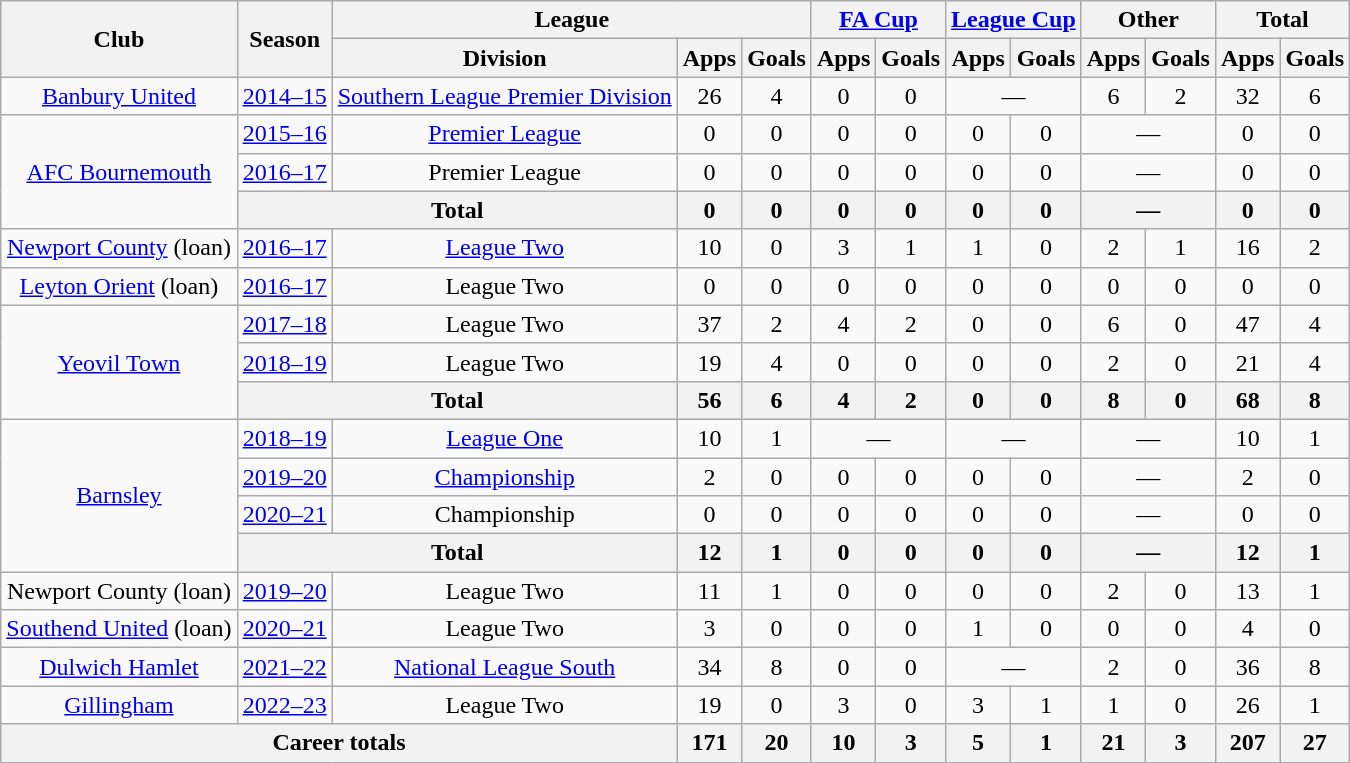<table class="wikitable" style="text-align: center;">
<tr>
<th rowspan="2">Club</th>
<th rowspan="2">Season</th>
<th colspan="3">League</th>
<th colspan="2"><a href='#'>FA Cup</a></th>
<th colspan="2"><a href='#'>League Cup</a></th>
<th colspan="2">Other</th>
<th colspan="2">Total</th>
</tr>
<tr>
<th>Division</th>
<th>Apps</th>
<th>Goals</th>
<th>Apps</th>
<th>Goals</th>
<th>Apps</th>
<th>Goals</th>
<th>Apps</th>
<th>Goals</th>
<th>Apps</th>
<th>Goals</th>
</tr>
<tr>
<td><a href='#'>Banbury United</a></td>
<td><a href='#'>2014–15</a></td>
<td><a href='#'>Southern League Premier Division</a></td>
<td>26</td>
<td>4</td>
<td>0</td>
<td>0</td>
<td colspan="2">—</td>
<td>6</td>
<td>2</td>
<td>32</td>
<td>6</td>
</tr>
<tr>
<td rowspan="3"><a href='#'>AFC Bournemouth</a></td>
<td><a href='#'>2015–16</a></td>
<td><a href='#'>Premier League</a></td>
<td>0</td>
<td>0</td>
<td>0</td>
<td>0</td>
<td>0</td>
<td>0</td>
<td colspan="2">—</td>
<td>0</td>
<td>0</td>
</tr>
<tr>
<td><a href='#'>2016–17</a></td>
<td>Premier League</td>
<td>0</td>
<td>0</td>
<td>0</td>
<td>0</td>
<td>0</td>
<td>0</td>
<td colspan="2">—</td>
<td>0</td>
<td>0</td>
</tr>
<tr>
<th colspan=2>Total</th>
<th>0</th>
<th>0</th>
<th>0</th>
<th>0</th>
<th>0</th>
<th>0</th>
<th colspan="2">—</th>
<th>0</th>
<th>0</th>
</tr>
<tr>
<td><a href='#'>Newport County</a> (loan)</td>
<td><a href='#'>2016–17</a></td>
<td><a href='#'>League Two</a></td>
<td>10</td>
<td>0</td>
<td>3</td>
<td>1</td>
<td>1</td>
<td>0</td>
<td>2</td>
<td>1</td>
<td>16</td>
<td>2</td>
</tr>
<tr>
<td><a href='#'>Leyton Orient</a> (loan)</td>
<td><a href='#'>2016–17</a></td>
<td>League Two</td>
<td>0</td>
<td>0</td>
<td>0</td>
<td>0</td>
<td>0</td>
<td>0</td>
<td>0</td>
<td>0</td>
<td>0</td>
<td>0</td>
</tr>
<tr>
<td rowspan="3"><a href='#'>Yeovil Town</a></td>
<td><a href='#'>2017–18</a></td>
<td>League Two</td>
<td>37</td>
<td>2</td>
<td>4</td>
<td>2</td>
<td>0</td>
<td>0</td>
<td>6</td>
<td>0</td>
<td>47</td>
<td>4</td>
</tr>
<tr>
<td><a href='#'>2018–19</a></td>
<td>League Two</td>
<td>19</td>
<td>4</td>
<td>0</td>
<td>0</td>
<td>0</td>
<td>0</td>
<td>2</td>
<td>0</td>
<td>21</td>
<td>4</td>
</tr>
<tr>
<th colspan=2>Total</th>
<th>56</th>
<th>6</th>
<th>4</th>
<th>2</th>
<th>0</th>
<th>0</th>
<th>8</th>
<th>0</th>
<th>68</th>
<th>8</th>
</tr>
<tr>
<td rowspan="4"><a href='#'>Barnsley</a></td>
<td><a href='#'>2018–19</a></td>
<td><a href='#'>League One</a></td>
<td>10</td>
<td>1</td>
<td colspan="2">—</td>
<td colspan="2">—</td>
<td colspan="2">—</td>
<td>10</td>
<td>1</td>
</tr>
<tr>
<td><a href='#'>2019–20</a></td>
<td><a href='#'>Championship</a></td>
<td>2</td>
<td>0</td>
<td>0</td>
<td>0</td>
<td>0</td>
<td>0</td>
<td colspan="2">—</td>
<td>2</td>
<td>0</td>
</tr>
<tr>
<td><a href='#'>2020–21</a></td>
<td>Championship</td>
<td>0</td>
<td>0</td>
<td>0</td>
<td>0</td>
<td>0</td>
<td>0</td>
<td colspan="2">—</td>
<td>0</td>
<td>0</td>
</tr>
<tr>
<th colspan=2>Total</th>
<th>12</th>
<th>1</th>
<th>0</th>
<th>0</th>
<th>0</th>
<th>0</th>
<th colspan="2">—</th>
<th>12</th>
<th>1</th>
</tr>
<tr>
<td>Newport County (loan)</td>
<td><a href='#'>2019–20</a></td>
<td>League Two</td>
<td>11</td>
<td>1</td>
<td>0</td>
<td>0</td>
<td>0</td>
<td>0</td>
<td>2</td>
<td>0</td>
<td>13</td>
<td>1</td>
</tr>
<tr>
<td><a href='#'>Southend United</a> (loan)</td>
<td><a href='#'>2020–21</a></td>
<td>League Two</td>
<td>3</td>
<td>0</td>
<td>0</td>
<td>0</td>
<td>1</td>
<td>0</td>
<td>0</td>
<td>0</td>
<td>4</td>
<td>0</td>
</tr>
<tr>
<td><a href='#'>Dulwich Hamlet</a></td>
<td><a href='#'>2021–22</a></td>
<td><a href='#'>National League South</a></td>
<td>34</td>
<td>8</td>
<td>0</td>
<td>0</td>
<td colspan="2">—</td>
<td>2</td>
<td>0</td>
<td>36</td>
<td>8</td>
</tr>
<tr>
<td><a href='#'>Gillingham</a></td>
<td><a href='#'>2022–23</a></td>
<td>League Two</td>
<td>19</td>
<td>0</td>
<td>3</td>
<td>0</td>
<td>3</td>
<td>1</td>
<td>1</td>
<td>0</td>
<td>26</td>
<td>1</td>
</tr>
<tr>
<th colspan="3">Career totals</th>
<th>171</th>
<th>20</th>
<th>10</th>
<th>3</th>
<th>5</th>
<th>1</th>
<th>21</th>
<th>3</th>
<th>207</th>
<th>27</th>
</tr>
</table>
